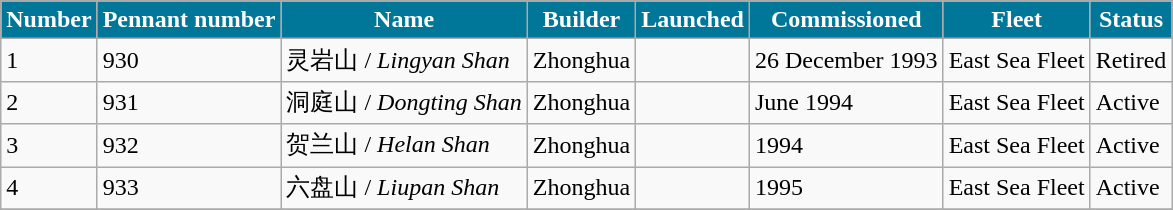<table class="wikitable">
<tr>
<th style="background:#079;color:#fff;">Number</th>
<th style="background:#079;color:#fff;">Pennant number</th>
<th style="background:#079;color:#fff;">Name</th>
<th style="background:#079;color:#fff;">Builder</th>
<th style="background:#079;color:#fff;">Launched</th>
<th style="background:#079;color:#fff;">Commissioned</th>
<th style="background:#079;color:#fff;">Fleet</th>
<th style="background:#079;color:#fff;">Status</th>
</tr>
<tr>
<td>1</td>
<td>930</td>
<td>灵岩山 / <em>Lingyan Shan</em></td>
<td>Zhonghua</td>
<td></td>
<td>26 December 1993</td>
<td>East Sea Fleet</td>
<td>Retired</td>
</tr>
<tr>
<td>2</td>
<td>931</td>
<td>洞庭山 / <em>Dongting Shan</em></td>
<td>Zhonghua</td>
<td></td>
<td>June 1994</td>
<td>East Sea Fleet</td>
<td>Active</td>
</tr>
<tr>
<td>3</td>
<td>932</td>
<td>贺兰山 / <em>Helan Shan</em></td>
<td>Zhonghua</td>
<td></td>
<td>1994</td>
<td>East Sea Fleet</td>
<td>Active</td>
</tr>
<tr>
<td>4</td>
<td>933</td>
<td>六盘山 / <em>Liupan Shan</em></td>
<td>Zhonghua</td>
<td></td>
<td>1995</td>
<td>East Sea Fleet</td>
<td>Active</td>
</tr>
<tr>
</tr>
</table>
